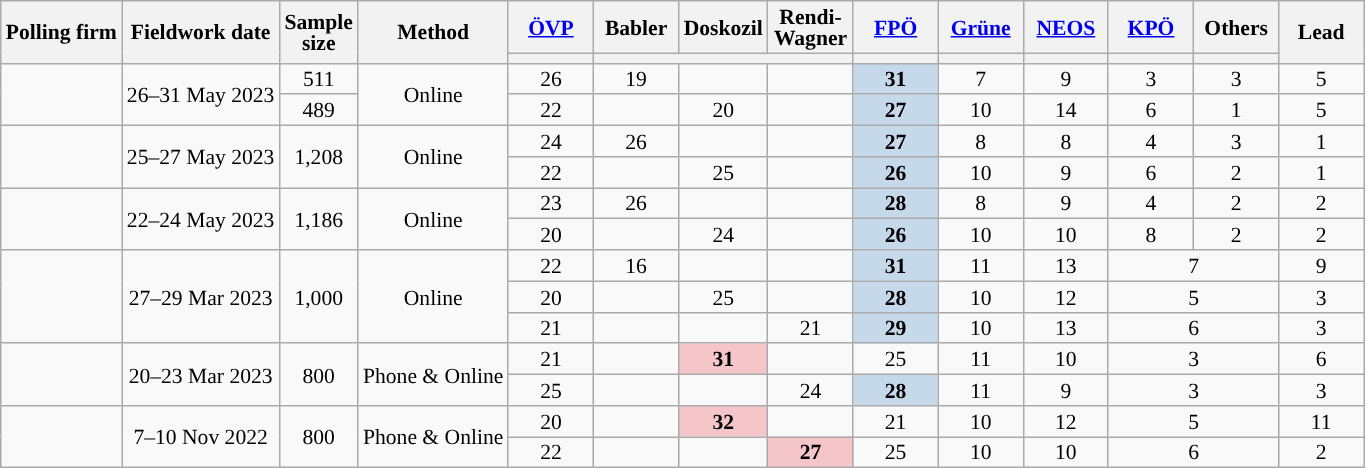<table class="wikitable sortable tpl-blanktable" style="text-align:center;font-size:90%;line-height:14px;">
<tr>
<th rowspan="2">Polling firm</th>
<th rowspan="2">Fieldwork date</th>
<th rowspan="2">Sample<br>size</th>
<th rowspan="2">Method</th>
<th class="unsortable" style="width:50px;"><a href='#'>ÖVP</a></th>
<th class="unsortable" style="width:50px;">Babler</th>
<th class="unsortable" style="width:50px;">Doskozil</th>
<th class="unsortable" style="width:50px;">Rendi-Wagner</th>
<th class="unsortable" style="width:50px;"><a href='#'>FPÖ</a></th>
<th class="unsortable" style="width:50px;"><a href='#'>Grüne</a></th>
<th class="unsortable" style="width:50px;"><a href='#'>NEOS</a></th>
<th class="unsortable" style="width:50px;"><a href='#'>KPÖ</a></th>
<th class="unsortable" style="width:50px;">Others</th>
<th rowspan="2" class="unsortable" style="width:50px;">Lead</th>
</tr>
<tr>
<th style="background:"></th>
<th colspan=3 style="background:"></th>
<th style="background:"></th>
<th style="background:"></th>
<th style="background:"></th>
<th style="background:"></th>
<th style="background:"></th>
</tr>
<tr>
<td rowspan="2"></td>
<td rowspan="2" data-sort-value="2023-05-31">26–31 May 2023</td>
<td>511</td>
<td rowspan="2">Online</td>
<td>26</td>
<td>19</td>
<td></td>
<td></td>
<td style="background:#C6D9EA;"><strong>31</strong></td>
<td>7</td>
<td>9</td>
<td>3</td>
<td>3</td>
<td style="background:">5</td>
</tr>
<tr>
<td>489</td>
<td>22</td>
<td></td>
<td>20</td>
<td></td>
<td style="background:#C6D9EA;"><strong>27</strong></td>
<td>10</td>
<td>14</td>
<td>6</td>
<td>1</td>
<td style="background:">5</td>
</tr>
<tr>
<td rowspan="2"></td>
<td rowspan="2" data-sort-value="2023-05-27">25–27 May 2023</td>
<td rowspan="2">1,208</td>
<td rowspan="2">Online</td>
<td>24</td>
<td>26</td>
<td></td>
<td></td>
<td style="background:#C6D9EA;"><strong>27</strong></td>
<td>8</td>
<td>8</td>
<td>4</td>
<td>3</td>
<td style="background:">1</td>
</tr>
<tr>
<td>22</td>
<td></td>
<td>25</td>
<td></td>
<td style="background:#C6D9EA;"><strong>26</strong></td>
<td>10</td>
<td>9</td>
<td>6</td>
<td>2</td>
<td style="background:">1</td>
</tr>
<tr>
<td rowspan="2"></td>
<td rowspan="2" data-sort-value="2023-05-24">22–24 May 2023</td>
<td rowspan="2">1,186</td>
<td rowspan="2">Online</td>
<td>23</td>
<td>26</td>
<td></td>
<td></td>
<td style="background:#C6D9EA;"><strong>28</strong></td>
<td>8</td>
<td>9</td>
<td>4</td>
<td>2</td>
<td style="background:">2</td>
</tr>
<tr>
<td>20</td>
<td></td>
<td>24</td>
<td></td>
<td style="background:#C6D9EA;"><strong>26</strong></td>
<td>10</td>
<td>10</td>
<td>8</td>
<td>2</td>
<td style="background:">2</td>
</tr>
<tr>
<td rowspan=3></td>
<td rowspan=3 data-sort-value="2023-03-29">27–29 Mar 2023</td>
<td rowspan=3>1,000</td>
<td rowspan=3>Online</td>
<td>22</td>
<td>16</td>
<td></td>
<td></td>
<td style="background:#C6D9EA;"><strong>31</strong></td>
<td>11</td>
<td>13</td>
<td colspan=2>7</td>
<td style="background:">9</td>
</tr>
<tr>
<td>20</td>
<td></td>
<td>25</td>
<td></td>
<td style="background:#C6D9EA;"><strong>28</strong></td>
<td>10</td>
<td>12</td>
<td colspan=2>5</td>
<td style="background:">3</td>
</tr>
<tr>
<td>21</td>
<td></td>
<td></td>
<td>21</td>
<td style="background:#C6D9EA;"><strong>29</strong></td>
<td>10</td>
<td>13</td>
<td colspan=2>6</td>
<td style="background:">3</td>
</tr>
<tr>
<td rowspan=2></td>
<td rowspan=2 data-sort-value="2023-03-23">20–23 Mar 2023</td>
<td rowspan=2>800</td>
<td rowspan=2>Phone & Online</td>
<td>21</td>
<td></td>
<td style="background:#F4C6C9;"><strong>31</strong></td>
<td></td>
<td>25</td>
<td>11</td>
<td>10</td>
<td colspan=2>3</td>
<td style="background:">6</td>
</tr>
<tr>
<td>25</td>
<td></td>
<td></td>
<td>24</td>
<td style="background:#C6D9EA;"><strong>28</strong></td>
<td>11</td>
<td>9</td>
<td colspan=2>3</td>
<td style="background:">3</td>
</tr>
<tr>
<td rowspan=2></td>
<td rowspan=2 data-sort-value="2022-11-10">7–10 Nov 2022</td>
<td rowspan=2>800</td>
<td rowspan=2>Phone & Online</td>
<td>20</td>
<td></td>
<td style="background:#F4C6C9;"><strong>32</strong></td>
<td></td>
<td>21</td>
<td>10</td>
<td>12</td>
<td colspan=2>5</td>
<td style="background:">11</td>
</tr>
<tr>
<td>22</td>
<td></td>
<td></td>
<td style="background:#F4C6C9;"><strong>27</strong></td>
<td>25</td>
<td>10</td>
<td>10</td>
<td colspan=2>6 </td>
<td style="background:">2</td>
</tr>
</table>
